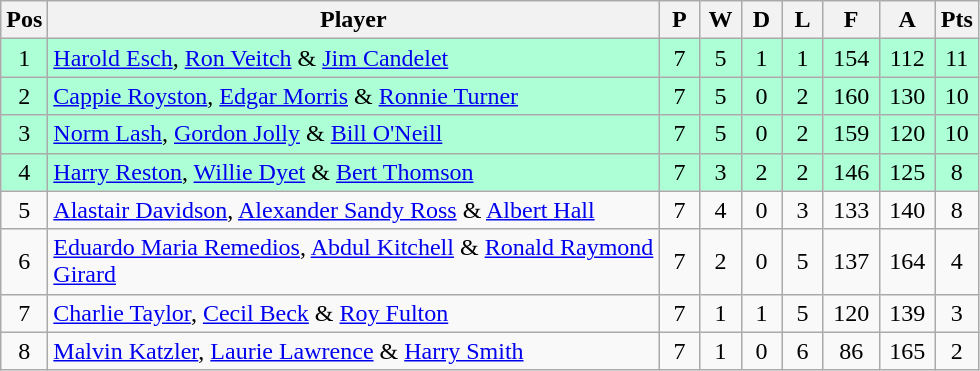<table class="wikitable" style="font-size: 100%">
<tr>
<th width=20>Pos</th>
<th width=400>Player</th>
<th width=20>P</th>
<th width=20>W</th>
<th width=20>D</th>
<th width=20>L</th>
<th width=30>F</th>
<th width=30>A</th>
<th width=20>Pts</th>
</tr>
<tr align=center style="background: #ADFFD6;">
<td>1</td>
<td align="left"> <a href='#'>Harold Esch</a>, <a href='#'>Ron Veitch</a> & <a href='#'>Jim Candelet</a></td>
<td>7</td>
<td>5</td>
<td>1</td>
<td>1</td>
<td>154</td>
<td>112</td>
<td>11</td>
</tr>
<tr align=center style="background: #ADFFD6;">
<td>2</td>
<td align="left"> <a href='#'>Cappie Royston</a>, <a href='#'>Edgar Morris</a> & <a href='#'>Ronnie Turner</a></td>
<td>7</td>
<td>5</td>
<td>0</td>
<td>2</td>
<td>160</td>
<td>130</td>
<td>10</td>
</tr>
<tr align=center style="background: #ADFFD6;">
<td>3</td>
<td align="left"> <a href='#'>Norm Lash</a>, <a href='#'>Gordon Jolly</a> & <a href='#'>Bill O'Neill</a></td>
<td>7</td>
<td>5</td>
<td>0</td>
<td>2</td>
<td>159</td>
<td>120</td>
<td>10</td>
</tr>
<tr align=center style="background: #ADFFD6;">
<td>4</td>
<td align="left"> <a href='#'>Harry Reston</a>, <a href='#'>Willie Dyet</a> & <a href='#'>Bert Thomson</a></td>
<td>7</td>
<td>3</td>
<td>2</td>
<td>2</td>
<td>146</td>
<td>125</td>
<td>8</td>
</tr>
<tr align=center>
<td>5</td>
<td align="left"> <a href='#'>Alastair Davidson</a>, <a href='#'>Alexander Sandy Ross</a> & <a href='#'>Albert Hall</a></td>
<td>7</td>
<td>4</td>
<td>0</td>
<td>3</td>
<td>133</td>
<td>140</td>
<td>8</td>
</tr>
<tr align=center>
<td>6</td>
<td align="left"> <a href='#'>Eduardo Maria Remedios</a>, <a href='#'>Abdul Kitchell</a> & <a href='#'>Ronald Raymond Girard</a></td>
<td>7</td>
<td>2</td>
<td>0</td>
<td>5</td>
<td>137</td>
<td>164</td>
<td>4</td>
</tr>
<tr align=center>
<td>7</td>
<td align="left"> <a href='#'>Charlie Taylor</a>, <a href='#'>Cecil Beck</a> & <a href='#'>Roy Fulton</a></td>
<td>7</td>
<td>1</td>
<td>1</td>
<td>5</td>
<td>120</td>
<td>139</td>
<td>3</td>
</tr>
<tr align=center>
<td>8</td>
<td align="left"> <a href='#'>Malvin Katzler</a>, <a href='#'>Laurie Lawrence</a> & <a href='#'>Harry Smith</a></td>
<td>7</td>
<td>1</td>
<td>0</td>
<td>6</td>
<td>86</td>
<td>165</td>
<td>2</td>
</tr>
</table>
